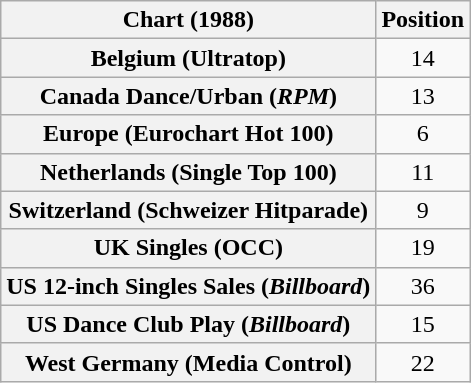<table class="wikitable sortable plainrowheaders" style="text-align:center">
<tr>
<th>Chart (1988)</th>
<th>Position</th>
</tr>
<tr>
<th scope="row">Belgium (Ultratop)</th>
<td>14</td>
</tr>
<tr>
<th scope="row">Canada Dance/Urban (<em>RPM</em>)</th>
<td>13</td>
</tr>
<tr>
<th scope="row">Europe (Eurochart Hot 100)</th>
<td>6</td>
</tr>
<tr>
<th scope="row">Netherlands (Single Top 100)</th>
<td>11</td>
</tr>
<tr>
<th scope="row">Switzerland (Schweizer Hitparade)</th>
<td>9</td>
</tr>
<tr>
<th scope="row">UK Singles (OCC)</th>
<td>19</td>
</tr>
<tr>
<th scope="row">US 12-inch Singles Sales (<em>Billboard</em>)</th>
<td>36</td>
</tr>
<tr>
<th scope="row">US Dance Club Play (<em>Billboard</em>)</th>
<td>15</td>
</tr>
<tr>
<th scope="row">West Germany (Media Control)</th>
<td>22</td>
</tr>
</table>
